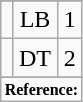<table class="wikitable sortable sortable" style="text-align: center">
<tr align=center>
</tr>
<tr>
<td></td>
<td>LB</td>
<td>1</td>
</tr>
<tr>
<td></td>
<td>DT</td>
<td>2</td>
</tr>
<tr>
</tr>
<tr class="sortbottom">
<td colspan="4"  style="font-size:8pt; text-align:center;"><strong>Reference:</strong></td>
</tr>
</table>
